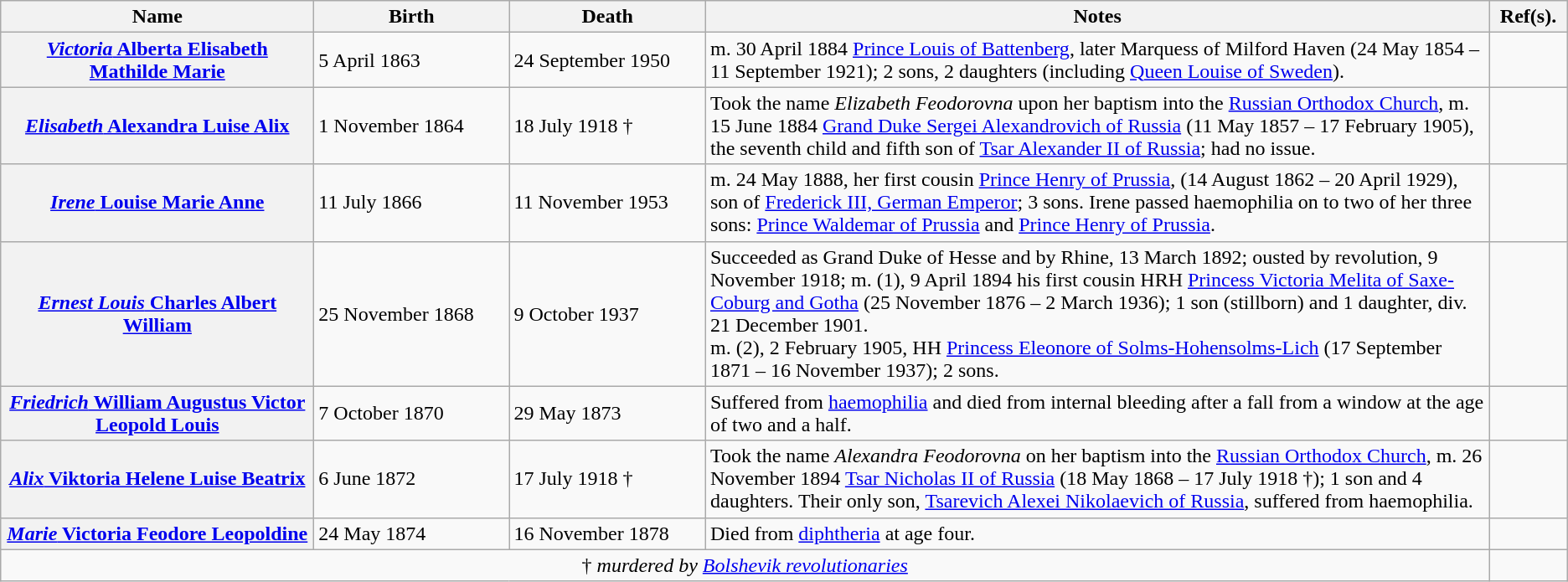<table class="wikitable plainrowheaders">
<tr>
<th scope=col width="20%">Name</th>
<th scope=col>Birth</th>
<th scope=col>Death</th>
<th scope=col width="50%">Notes</th>
<th scope=col width="5%">Ref(s).</th>
</tr>
<tr>
<th scope=row><a href='#'><em>Victoria</em> Alberta Elisabeth Mathilde Marie</a></th>
<td>5 April 1863</td>
<td>24 September 1950</td>
<td>m. 30 April 1884 <a href='#'>Prince Louis of Battenberg</a>, later Marquess of Milford Haven (24 May 1854 – 11 September 1921); 2 sons, 2 daughters (including <a href='#'>Queen Louise of Sweden</a>).</td>
<td></td>
</tr>
<tr>
<th scope=row><a href='#'><em>Elisabeth</em> Alexandra Luise Alix</a></th>
<td>1 November 1864</td>
<td>18 July 1918 †</td>
<td>Took the name <em>Elizabeth Feodorovna</em> upon her baptism into the <a href='#'>Russian Orthodox Church</a>, m. 15 June 1884 <a href='#'>Grand Duke Sergei Alexandrovich of Russia</a> (11 May 1857 – 17 February 1905), the seventh child and fifth son of <a href='#'>Tsar Alexander II of Russia</a>; had no issue.</td>
<td></td>
</tr>
<tr>
<th scope=row><a href='#'><em>Irene</em> Louise Marie Anne</a></th>
<td>11 July 1866</td>
<td>11 November 1953</td>
<td>m. 24 May 1888, her first cousin <a href='#'>Prince Henry of Prussia</a>, (14 August 1862 – 20 April 1929), son of <a href='#'>Frederick III, German Emperor</a>; 3 sons. Irene passed haemophilia on to two of her three sons: <a href='#'>Prince Waldemar of Prussia</a> and <a href='#'>Prince Henry of Prussia</a>.</td>
<td></td>
</tr>
<tr>
<th scope=row><a href='#'><em>Ernest Louis</em> Charles Albert William</a></th>
<td>25 November 1868</td>
<td>9 October 1937</td>
<td>Succeeded as Grand Duke of Hesse and by Rhine, 13 March 1892; ousted by revolution, 9 November 1918; m. (1), 9 April 1894 his first cousin HRH <a href='#'>Princess Victoria Melita of Saxe-Coburg and Gotha</a> (25 November 1876 – 2 March 1936); 1 son (stillborn) and 1 daughter, div. 21 December 1901.<br>m. (2), 2 February 1905, HH <a href='#'>Princess Eleonore of Solms-Hohensolms-Lich</a> (17 September 1871 – 16 November 1937); 2 sons.</td>
<td></td>
</tr>
<tr>
<th scope=row><a href='#'><em>Friedrich</em> William Augustus Victor Leopold Louis</a></th>
<td>7 October 1870</td>
<td>29 May 1873</td>
<td>Suffered from <a href='#'>haemophilia</a> and died from internal bleeding after a fall from a window at the age of two and a half.</td>
<td></td>
</tr>
<tr>
<th scope=row><a href='#'><em>Alix</em> Viktoria Helene Luise Beatrix</a></th>
<td>6 June 1872</td>
<td>17 July 1918 †</td>
<td>Took the name <em>Alexandra Feodorovna</em> on her baptism into the <a href='#'>Russian Orthodox Church</a>, m. 26 November 1894 <a href='#'>Tsar Nicholas II of Russia</a> (18 May 1868 – 17 July 1918 †); 1 son and 4 daughters. Their only son, <a href='#'>Tsarevich Alexei Nikolaevich of Russia</a>, suffered from haemophilia.</td>
<td></td>
</tr>
<tr>
<th scope=row><a href='#'><em>Marie</em> Victoria Feodore Leopoldine</a></th>
<td>24 May 1874</td>
<td>16 November 1878</td>
<td>Died from <a href='#'>diphtheria</a> at age four.</td>
<td></td>
</tr>
<tr>
<td colspan="4" align=center>† <em>murdered by <a href='#'>Bolshevik revolutionaries</a></em></td>
<td></td>
</tr>
</table>
